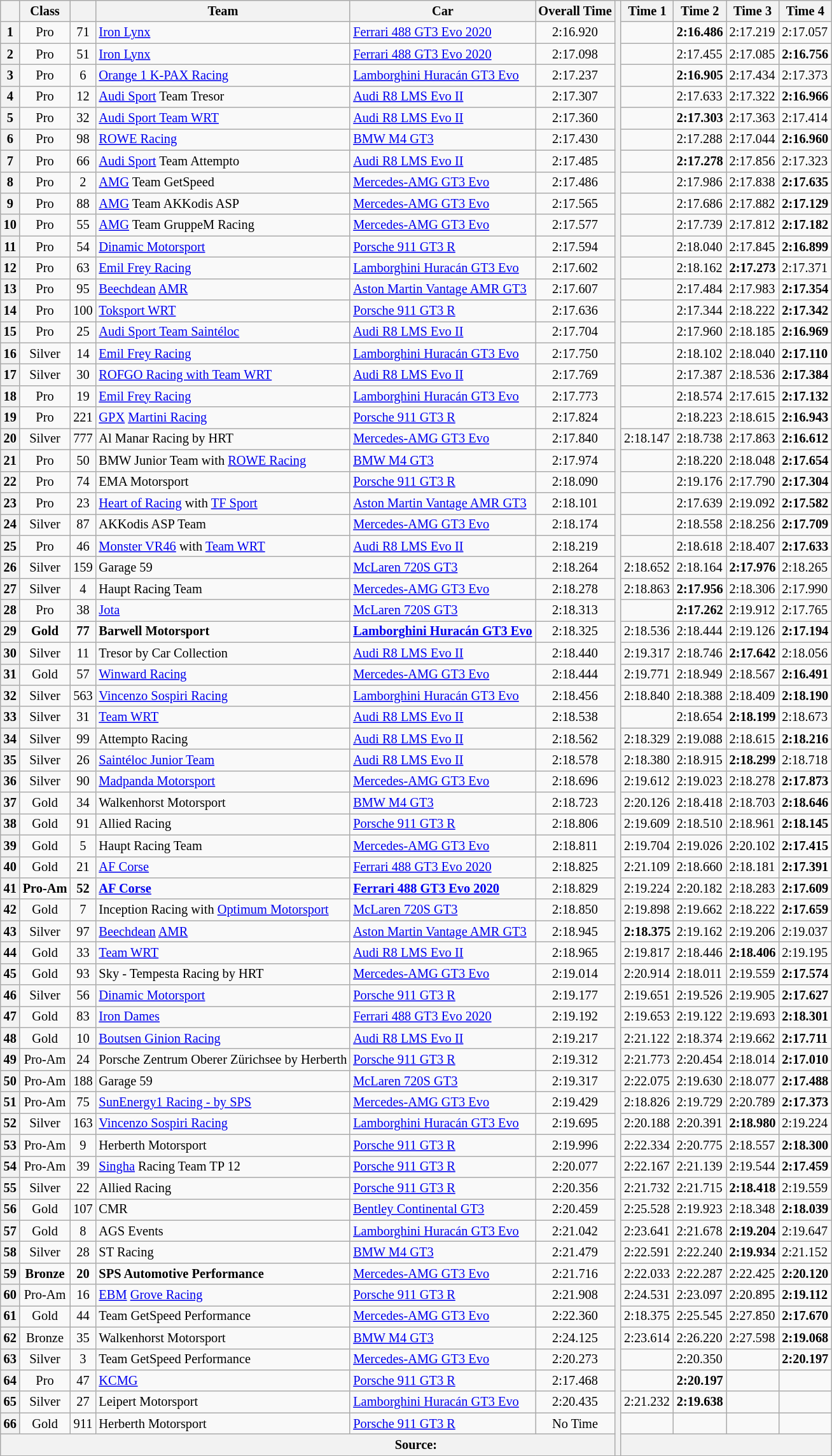<table class="wikitable" style="font-size: 85%">
<tr>
<th></th>
<th scope="col">Class</th>
<th></th>
<th>Team</th>
<th>Car</th>
<th>Overall Time</th>
<th rowspan="68"></th>
<th>Time 1</th>
<th>Time 2</th>
<th>Time 3</th>
<th>Time 4</th>
</tr>
<tr>
<th>1</th>
<td align="center">Pro</td>
<td align="center">71</td>
<td> <a href='#'>Iron Lynx</a></td>
<td><a href='#'>Ferrari 488 GT3 Evo 2020</a></td>
<td align="center">2:16.920</td>
<td></td>
<td><strong>2:16.486</strong></td>
<td>2:17.219</td>
<td>2:17.057</td>
</tr>
<tr>
<th>2</th>
<td align="center">Pro</td>
<td align="center">51</td>
<td> <a href='#'>Iron Lynx</a></td>
<td><a href='#'>Ferrari 488 GT3 Evo 2020</a></td>
<td align="center">2:17.098</td>
<td></td>
<td>2:17.455</td>
<td>2:17.085</td>
<td><strong>2:16.756</strong></td>
</tr>
<tr>
<th>3</th>
<td align="center">Pro</td>
<td align="center">6</td>
<td> <a href='#'>Orange 1 K-PAX Racing</a></td>
<td><a href='#'>Lamborghini Huracán GT3 Evo</a></td>
<td align="center">2:17.237</td>
<td></td>
<td><strong>2:16.905</strong></td>
<td>2:17.434</td>
<td>2:17.373</td>
</tr>
<tr>
<th>4</th>
<td align="center">Pro</td>
<td align="center">12</td>
<td> <a href='#'>Audi Sport</a> Team Tresor</td>
<td><a href='#'>Audi R8 LMS Evo II</a></td>
<td align="center">2:17.307</td>
<td></td>
<td>2:17.633</td>
<td>2:17.322</td>
<td><strong>2:16.966</strong></td>
</tr>
<tr>
<th>5</th>
<td align="center">Pro</td>
<td align="center">32</td>
<td> <a href='#'>Audi Sport Team WRT</a></td>
<td><a href='#'>Audi R8 LMS Evo II</a></td>
<td align="center">2:17.360</td>
<td></td>
<td><strong>2:17.303</strong></td>
<td>2:17.363</td>
<td>2:17.414</td>
</tr>
<tr>
<th>6</th>
<td align="center">Pro</td>
<td align="center">98</td>
<td> <a href='#'>ROWE Racing</a></td>
<td><a href='#'>BMW M4 GT3</a></td>
<td align="center">2:17.430</td>
<td></td>
<td>2:17.288</td>
<td>2:17.044</td>
<td><strong>2:16.960</strong></td>
</tr>
<tr>
<th>7</th>
<td align="center">Pro</td>
<td align="center">66</td>
<td> <a href='#'>Audi Sport</a> Team Attempto</td>
<td><a href='#'>Audi R8 LMS Evo II</a></td>
<td align="center">2:17.485</td>
<td></td>
<td><strong>2:17.278</strong></td>
<td>2:17.856</td>
<td>2:17.323</td>
</tr>
<tr>
<th>8</th>
<td align="center">Pro</td>
<td align="center">2</td>
<td> <a href='#'>AMG</a> Team GetSpeed</td>
<td><a href='#'>Mercedes-AMG GT3 Evo</a></td>
<td align="center">2:17.486</td>
<td></td>
<td>2:17.986</td>
<td>2:17.838</td>
<td><strong>2:17.635</strong></td>
</tr>
<tr>
<th>9</th>
<td align="center">Pro</td>
<td align="center">88</td>
<td> <a href='#'>AMG</a> Team AKKodis ASP</td>
<td><a href='#'>Mercedes-AMG GT3 Evo</a></td>
<td align="center">2:17.565</td>
<td></td>
<td>2:17.686</td>
<td>2:17.882</td>
<td><strong>2:17.129</strong></td>
</tr>
<tr>
<th>10</th>
<td align="center">Pro</td>
<td align="center">55</td>
<td> <a href='#'>AMG</a> Team GruppeM Racing</td>
<td><a href='#'>Mercedes-AMG GT3 Evo</a></td>
<td align="center">2:17.577</td>
<td></td>
<td>2:17.739</td>
<td>2:17.812</td>
<td><strong>2:17.182</strong></td>
</tr>
<tr>
<th>11</th>
<td align="center">Pro</td>
<td align="center">54</td>
<td> <a href='#'>Dinamic Motorsport</a></td>
<td><a href='#'>Porsche 911 GT3 R</a></td>
<td align="center">2:17.594</td>
<td></td>
<td>2:18.040</td>
<td>2:17.845</td>
<td><strong>2:16.899</strong></td>
</tr>
<tr>
<th>12</th>
<td align="center">Pro</td>
<td align="center">63</td>
<td> <a href='#'>Emil Frey Racing</a></td>
<td><a href='#'>Lamborghini Huracán GT3 Evo</a></td>
<td align="center">2:17.602</td>
<td></td>
<td>2:18.162</td>
<td><strong>2:17.273</strong></td>
<td>2:17.371</td>
</tr>
<tr>
<th>13</th>
<td align="center">Pro</td>
<td align="center">95</td>
<td> <a href='#'>Beechdean</a> <a href='#'>AMR</a></td>
<td><a href='#'>Aston Martin Vantage AMR GT3</a></td>
<td align="center">2:17.607</td>
<td></td>
<td>2:17.484</td>
<td>2:17.983</td>
<td><strong>2:17.354</strong></td>
</tr>
<tr>
<th>14</th>
<td align="center">Pro</td>
<td align="center">100</td>
<td> <a href='#'>Toksport WRT</a></td>
<td><a href='#'>Porsche 911 GT3 R</a></td>
<td align="center">2:17.636</td>
<td></td>
<td>2:17.344</td>
<td>2:18.222</td>
<td><strong>2:17.342</strong></td>
</tr>
<tr>
<th>15</th>
<td align="center">Pro</td>
<td align="center">25</td>
<td> <a href='#'>Audi Sport Team Saintéloc</a></td>
<td><a href='#'>Audi R8 LMS Evo II</a></td>
<td align="center">2:17.704</td>
<td></td>
<td>2:17.960</td>
<td>2:18.185</td>
<td><strong>2:16.969</strong></td>
</tr>
<tr>
<th>16</th>
<td align="center">Silver</td>
<td align="center">14</td>
<td> <a href='#'>Emil Frey Racing</a></td>
<td><a href='#'>Lamborghini Huracán GT3 Evo</a></td>
<td align="center">2:17.750</td>
<td></td>
<td>2:18.102</td>
<td>2:18.040</td>
<td><strong>2:17.110</strong></td>
</tr>
<tr>
<th>17</th>
<td align="center">Silver</td>
<td align="center">30</td>
<td> <a href='#'>ROFGO Racing with Team WRT</a></td>
<td><a href='#'>Audi R8 LMS Evo II</a></td>
<td align="center">2:17.769</td>
<td></td>
<td>2:17.387</td>
<td>2:18.536</td>
<td><strong>2:17.384</strong></td>
</tr>
<tr>
<th>18</th>
<td align="center">Pro</td>
<td align="center">19</td>
<td> <a href='#'>Emil Frey Racing</a></td>
<td><a href='#'>Lamborghini Huracán GT3 Evo</a></td>
<td align="center">2:17.773</td>
<td></td>
<td>2:18.574</td>
<td>2:17.615</td>
<td><strong>2:17.132</strong></td>
</tr>
<tr>
<th>19</th>
<td align="center">Pro</td>
<td align="center">221</td>
<td> <a href='#'>GPX</a> <a href='#'>Martini Racing</a></td>
<td><a href='#'>Porsche 911 GT3 R</a></td>
<td align="center">2:17.824</td>
<td></td>
<td>2:18.223</td>
<td>2:18.615</td>
<td><strong>2:16.943</strong></td>
</tr>
<tr>
<th>20</th>
<td align="center">Silver</td>
<td align="center">777</td>
<td> Al Manar Racing by HRT</td>
<td><a href='#'>Mercedes-AMG GT3 Evo</a></td>
<td align="center">2:17.840</td>
<td>2:18.147</td>
<td>2:18.738</td>
<td>2:17.863</td>
<td><strong>2:16.612</strong></td>
</tr>
<tr>
<th>21</th>
<td align="center">Pro</td>
<td align="center">50</td>
<td> BMW Junior Team with <a href='#'>ROWE Racing</a></td>
<td><a href='#'>BMW M4 GT3</a></td>
<td align="center">2:17.974</td>
<td></td>
<td>2:18.220</td>
<td>2:18.048</td>
<td><strong>2:17.654</strong></td>
</tr>
<tr>
<th>22</th>
<td align="center">Pro</td>
<td align="center">74</td>
<td> EMA Motorsport</td>
<td><a href='#'>Porsche 911 GT3 R</a></td>
<td align="center">2:18.090</td>
<td></td>
<td>2:19.176</td>
<td>2:17.790</td>
<td><strong>2:17.304</strong></td>
</tr>
<tr>
<th>23</th>
<td align="center">Pro</td>
<td align="center">23</td>
<td> <a href='#'>Heart of Racing</a> with <a href='#'>TF Sport</a></td>
<td><a href='#'>Aston Martin Vantage AMR GT3</a></td>
<td align="center">2:18.101</td>
<td></td>
<td>2:17.639</td>
<td>2:19.092</td>
<td><strong>2:17.582</strong></td>
</tr>
<tr>
<th>24</th>
<td align="center">Silver</td>
<td align="center">87</td>
<td> AKKodis ASP Team</td>
<td><a href='#'>Mercedes-AMG GT3 Evo</a></td>
<td align="center">2:18.174</td>
<td></td>
<td>2:18.558</td>
<td>2:18.256</td>
<td><strong>2:17.709</strong></td>
</tr>
<tr>
<th>25</th>
<td align="center">Pro</td>
<td align="center">46</td>
<td> <a href='#'>Monster VR46</a> with <a href='#'>Team WRT</a></td>
<td><a href='#'>Audi R8 LMS Evo II</a></td>
<td align="center">2:18.219</td>
<td></td>
<td>2:18.618</td>
<td>2:18.407</td>
<td><strong>2:17.633</strong></td>
</tr>
<tr>
<th>26</th>
<td align="center">Silver</td>
<td align="center">159</td>
<td> Garage 59</td>
<td><a href='#'>McLaren 720S GT3</a></td>
<td align="center">2:18.264</td>
<td>2:18.652</td>
<td>2:18.164</td>
<td><strong>2:17.976</strong></td>
<td>2:18.265</td>
</tr>
<tr>
<th>27</th>
<td align="center">Silver</td>
<td align="center">4</td>
<td> Haupt Racing Team</td>
<td><a href='#'>Mercedes-AMG GT3 Evo</a></td>
<td align="center">2:18.278</td>
<td>2:18.863</td>
<td><strong>2:17.956</strong></td>
<td>2:18.306</td>
<td>2:17.990</td>
</tr>
<tr>
<th>28</th>
<td align="center">Pro</td>
<td align="center">38</td>
<td> <a href='#'>Jota</a></td>
<td><a href='#'>McLaren 720S GT3</a></td>
<td align="center">2:18.313</td>
<td></td>
<td><strong>2:17.262</strong></td>
<td>2:19.912</td>
<td>2:17.765</td>
</tr>
<tr>
<th><strong>29</strong></th>
<td align="center"><strong>Gold</strong></td>
<td align="center"><strong>77</strong></td>
<td><strong> Barwell Motorsport</strong></td>
<td><strong><a href='#'>Lamborghini Huracán GT3 Evo</a></strong></td>
<td align="center">2:18.325</td>
<td>2:18.536</td>
<td>2:18.444</td>
<td>2:19.126</td>
<td><strong>2:17.194</strong></td>
</tr>
<tr>
<th>30</th>
<td align="center">Silver</td>
<td align="center">11</td>
<td> Tresor by Car Collection</td>
<td><a href='#'>Audi R8 LMS Evo II</a></td>
<td align="center">2:18.440</td>
<td>2:19.317</td>
<td>2:18.746</td>
<td><strong>2:17.642</strong></td>
<td>2:18.056</td>
</tr>
<tr>
<th>31</th>
<td align="center">Gold</td>
<td align="center">57</td>
<td> <a href='#'>Winward Racing</a></td>
<td><a href='#'>Mercedes-AMG GT3 Evo</a></td>
<td align="center">2:18.444</td>
<td>2:19.771</td>
<td>2:18.949</td>
<td>2:18.567</td>
<td><strong>2:16.491</strong></td>
</tr>
<tr>
<th>32</th>
<td align="center">Silver</td>
<td align="center">563</td>
<td> <a href='#'>Vincenzo Sospiri Racing</a></td>
<td><a href='#'>Lamborghini Huracán GT3 Evo</a></td>
<td align="center">2:18.456</td>
<td>2:18.840</td>
<td>2:18.388</td>
<td>2:18.409</td>
<td><strong>2:18.190</strong></td>
</tr>
<tr>
<th>33</th>
<td align="center">Silver</td>
<td align="center">31</td>
<td> <a href='#'>Team WRT</a></td>
<td><a href='#'>Audi R8 LMS Evo II</a></td>
<td align="center">2:18.538</td>
<td></td>
<td>2:18.654</td>
<td><strong>2:18.199</strong></td>
<td>2:18.673</td>
</tr>
<tr>
<th>34</th>
<td align="center">Silver</td>
<td align="center">99</td>
<td> Attempto Racing</td>
<td><a href='#'>Audi R8 LMS Evo II</a></td>
<td align="center">2:18.562</td>
<td>2:18.329</td>
<td>2:19.088</td>
<td>2:18.615</td>
<td><strong>2:18.216</strong></td>
</tr>
<tr>
<th>35</th>
<td align="center">Silver</td>
<td align="center">26</td>
<td> <a href='#'>Saintéloc Junior Team</a></td>
<td><a href='#'>Audi R8 LMS Evo II</a></td>
<td align="center">2:18.578</td>
<td>2:18.380</td>
<td>2:18.915</td>
<td><strong>2:18.299</strong></td>
<td>2:18.718</td>
</tr>
<tr>
<th>36</th>
<td align="center">Silver</td>
<td align="center">90</td>
<td> <a href='#'>Madpanda Motorsport</a></td>
<td><a href='#'>Mercedes-AMG GT3 Evo</a></td>
<td align="center">2:18.696</td>
<td>2:19.612</td>
<td>2:19.023</td>
<td>2:18.278</td>
<td><strong>2:17.873</strong></td>
</tr>
<tr>
<th>37</th>
<td align="center">Gold</td>
<td align="center">34</td>
<td> Walkenhorst Motorsport</td>
<td><a href='#'>BMW M4 GT3</a></td>
<td align="center">2:18.723</td>
<td>2:20.126</td>
<td>2:18.418</td>
<td>2:18.703</td>
<td><strong>2:18.646</strong></td>
</tr>
<tr>
<th>38</th>
<td align="center">Gold</td>
<td align="center">91</td>
<td> Allied Racing</td>
<td><a href='#'>Porsche 911 GT3 R</a></td>
<td align="center">2:18.806</td>
<td>2:19.609</td>
<td>2:18.510</td>
<td>2:18.961</td>
<td><strong>2:18.145</strong></td>
</tr>
<tr>
<th>39</th>
<td align="center">Gold</td>
<td align="center">5</td>
<td> Haupt Racing Team</td>
<td><a href='#'>Mercedes-AMG GT3 Evo</a></td>
<td align="center">2:18.811</td>
<td>2:19.704</td>
<td>2:19.026</td>
<td>2:20.102</td>
<td><strong>2:17.415</strong></td>
</tr>
<tr>
<th>40</th>
<td align="center">Gold</td>
<td align="center">21</td>
<td> <a href='#'>AF Corse</a></td>
<td><a href='#'>Ferrari 488 GT3 Evo 2020</a></td>
<td align="center">2:18.825</td>
<td>2:21.109</td>
<td>2:18.660</td>
<td>2:18.181</td>
<td><strong>2:17.391</strong></td>
</tr>
<tr>
<th>41</th>
<td align="center"><strong>Pro-Am</strong></td>
<td align="center"><strong>52</strong></td>
<td><strong> <a href='#'>AF Corse</a></strong></td>
<td><strong><a href='#'>Ferrari 488 GT3 Evo 2020</a></strong></td>
<td align="center">2:18.829</td>
<td>2:19.224</td>
<td>2:20.182</td>
<td>2:18.283</td>
<td><strong>2:17.609</strong></td>
</tr>
<tr>
<th>42</th>
<td align="center">Gold</td>
<td align="center">7</td>
<td> Inception Racing with <a href='#'>Optimum Motorsport</a></td>
<td><a href='#'>McLaren 720S GT3</a></td>
<td align="center">2:18.850</td>
<td>2:19.898</td>
<td>2:19.662</td>
<td>2:18.222</td>
<td><strong>2:17.659</strong></td>
</tr>
<tr>
<th>43</th>
<td align="center">Silver</td>
<td align="center">97</td>
<td> <a href='#'>Beechdean</a> <a href='#'>AMR</a></td>
<td><a href='#'>Aston Martin Vantage AMR GT3</a></td>
<td align="center">2:18.945</td>
<td><strong>2:18.375</strong></td>
<td>2:19.162</td>
<td>2:19.206</td>
<td>2:19.037</td>
</tr>
<tr>
<th>44</th>
<td align="center">Gold</td>
<td align="center">33</td>
<td> <a href='#'>Team WRT</a></td>
<td><a href='#'>Audi R8 LMS Evo II</a></td>
<td align="center">2:18.965</td>
<td>2:19.817</td>
<td>2:18.446</td>
<td><strong>2:18.406</strong></td>
<td>2:19.195</td>
</tr>
<tr>
<th>45</th>
<td align="center">Gold</td>
<td align="center">93</td>
<td> Sky - Tempesta Racing by HRT</td>
<td><a href='#'>Mercedes-AMG GT3 Evo</a></td>
<td align="center">2:19.014</td>
<td>2:20.914</td>
<td>2:18.011</td>
<td>2:19.559</td>
<td><strong>2:17.574</strong></td>
</tr>
<tr>
<th>46</th>
<td align="center">Silver</td>
<td align="center">56</td>
<td> <a href='#'>Dinamic Motorsport</a></td>
<td><a href='#'>Porsche 911 GT3 R</a></td>
<td align="center">2:19.177</td>
<td>2:19.651</td>
<td>2:19.526</td>
<td>2:19.905</td>
<td><strong>2:17.627</strong></td>
</tr>
<tr>
<th>47</th>
<td align="center">Gold</td>
<td align="center">83</td>
<td> <a href='#'>Iron Dames</a></td>
<td><a href='#'>Ferrari 488 GT3 Evo 2020</a></td>
<td align="center">2:19.192</td>
<td>2:19.653</td>
<td>2:19.122</td>
<td>2:19.693</td>
<td><strong>2:18.301</strong></td>
</tr>
<tr>
<th>48</th>
<td align="center">Gold</td>
<td align="center">10</td>
<td> <a href='#'>Boutsen Ginion Racing</a></td>
<td><a href='#'>Audi R8 LMS Evo II</a></td>
<td align="center">2:19.217</td>
<td>2:21.122</td>
<td>2:18.374</td>
<td>2:19.662</td>
<td><strong>2:17.711</strong></td>
</tr>
<tr>
<th>49</th>
<td align="center">Pro-Am</td>
<td align="center">24</td>
<td> Porsche Zentrum Oberer Zürichsee by Herberth</td>
<td><a href='#'>Porsche 911 GT3 R</a></td>
<td align="center">2:19.312</td>
<td>2:21.773</td>
<td>2:20.454</td>
<td>2:18.014</td>
<td><strong>2:17.010</strong></td>
</tr>
<tr>
<th>50</th>
<td align="center">Pro-Am</td>
<td align="center">188</td>
<td> Garage 59</td>
<td><a href='#'>McLaren 720S GT3</a></td>
<td align="center">2:19.317</td>
<td>2:22.075</td>
<td>2:19.630</td>
<td>2:18.077</td>
<td><strong>2:17.488</strong></td>
</tr>
<tr>
<th>51</th>
<td align="center">Pro-Am</td>
<td align="center">75</td>
<td> <a href='#'>SunEnergy1 Racing - by SPS</a></td>
<td><a href='#'>Mercedes-AMG GT3 Evo</a></td>
<td align="center">2:19.429</td>
<td>2:18.826</td>
<td>2:19.729</td>
<td>2:20.789</td>
<td><strong>2:17.373</strong></td>
</tr>
<tr>
<th>52</th>
<td align="center">Silver</td>
<td align="center">163</td>
<td> <a href='#'>Vincenzo Sospiri Racing</a></td>
<td><a href='#'>Lamborghini Huracán GT3 Evo</a></td>
<td align="center">2:19.695</td>
<td>2:20.188</td>
<td>2:20.391</td>
<td><strong>2:18.980</strong></td>
<td>2:19.224</td>
</tr>
<tr>
<th>53</th>
<td align="center">Pro-Am</td>
<td align="center">9</td>
<td> Herberth Motorsport</td>
<td><a href='#'>Porsche 911 GT3 R</a></td>
<td align="center">2:19.996</td>
<td>2:22.334</td>
<td>2:20.775</td>
<td>2:18.557</td>
<td><strong>2:18.300</strong></td>
</tr>
<tr>
<th>54</th>
<td align="center">Pro-Am</td>
<td align="center">39</td>
<td> <a href='#'>Singha</a> Racing Team TP 12</td>
<td><a href='#'>Porsche 911 GT3 R</a></td>
<td align="center">2:20.077</td>
<td>2:22.167</td>
<td>2:21.139</td>
<td>2:19.544</td>
<td><strong>2:17.459</strong></td>
</tr>
<tr>
<th>55</th>
<td align="center">Silver</td>
<td align="center">22</td>
<td> Allied Racing</td>
<td><a href='#'>Porsche 911 GT3 R</a></td>
<td align="center">2:20.356</td>
<td>2:21.732</td>
<td>2:21.715</td>
<td><strong>2:18.418</strong></td>
<td>2:19.559</td>
</tr>
<tr>
<th>56</th>
<td align="center">Gold</td>
<td align="center">107</td>
<td> CMR</td>
<td><a href='#'>Bentley Continental GT3</a></td>
<td align="center">2:20.459</td>
<td>2:25.528</td>
<td>2:19.923</td>
<td>2:18.348</td>
<td><strong>2:18.039</strong></td>
</tr>
<tr>
<th>57</th>
<td align="center">Gold</td>
<td align="center">8</td>
<td> AGS Events</td>
<td><a href='#'>Lamborghini Huracán GT3 Evo</a></td>
<td align="center">2:21.042</td>
<td>2:23.641</td>
<td>2:21.678</td>
<td><strong>2:19.204</strong></td>
<td>2:19.647</td>
</tr>
<tr>
<th>58</th>
<td align="center">Silver</td>
<td align="center">28</td>
<td> ST Racing</td>
<td><a href='#'>BMW M4 GT3</a></td>
<td align="center">2:21.479</td>
<td>2:22.591</td>
<td>2:22.240</td>
<td><strong>2:19.934</strong></td>
<td>2:21.152</td>
</tr>
<tr>
<th>59</th>
<td align="center"><strong>Bronze</strong></td>
<td align="center"><strong>20</strong></td>
<td><strong> SPS Automotive Performance</strong></td>
<td><a href='#'>Mercedes-AMG GT3 Evo</a></td>
<td align="center">2:21.716</td>
<td>2:22.033</td>
<td>2:22.287</td>
<td>2:22.425</td>
<td><strong>2:20.120</strong></td>
</tr>
<tr>
<th>60</th>
<td align="center">Pro-Am</td>
<td align="center">16</td>
<td> <a href='#'>EBM</a> <a href='#'>Grove Racing</a></td>
<td><a href='#'>Porsche 911 GT3 R</a></td>
<td align="center">2:21.908</td>
<td>2:24.531</td>
<td>2:23.097</td>
<td>2:20.895</td>
<td><strong>2:19.112</strong></td>
</tr>
<tr>
<th>61</th>
<td align="center">Gold</td>
<td align="center">44</td>
<td> Team GetSpeed Performance</td>
<td><a href='#'>Mercedes-AMG GT3 Evo</a></td>
<td align="center">2:22.360</td>
<td>2:18.375</td>
<td>2:25.545</td>
<td>2:27.850</td>
<td><strong>2:17.670</strong></td>
</tr>
<tr>
<th>62</th>
<td align="center">Bronze</td>
<td align="center">35</td>
<td> Walkenhorst Motorsport</td>
<td><a href='#'>BMW M4 GT3</a></td>
<td align="center">2:24.125</td>
<td>2:23.614</td>
<td>2:26.220</td>
<td>2:27.598</td>
<td><strong>2:19.068</strong></td>
</tr>
<tr>
<th>63</th>
<td align="center">Silver</td>
<td align="center">3</td>
<td> Team GetSpeed Performance</td>
<td><a href='#'>Mercedes-AMG GT3 Evo</a></td>
<td align="center">2:20.273</td>
<td></td>
<td>2:20.350</td>
<td></td>
<td><strong>2:20.197</strong></td>
</tr>
<tr>
<th>64</th>
<td align="center">Pro</td>
<td align="center">47</td>
<td> <a href='#'>KCMG</a></td>
<td><a href='#'>Porsche 911 GT3 R</a></td>
<td align="center">2:17.468</td>
<td></td>
<td><strong>2:20.197</strong></td>
<td></td>
<td></td>
</tr>
<tr>
<th>65</th>
<td align="center">Silver</td>
<td align="center">27</td>
<td> Leipert Motorsport</td>
<td><a href='#'>Lamborghini Huracán GT3 Evo</a></td>
<td align="center">2:20.435</td>
<td>2:21.232</td>
<td><strong>2:19.638</strong></td>
<td></td>
<td></td>
</tr>
<tr>
<th>66</th>
<td align="center">Gold</td>
<td align="center">911</td>
<td> Herberth Motorsport</td>
<td><a href='#'>Porsche 911 GT3 R</a></td>
<td align="center">No Time</td>
<td></td>
<td></td>
<td></td>
<td></td>
</tr>
<tr>
<th colspan="11">Source:</th>
</tr>
<tr>
</tr>
</table>
